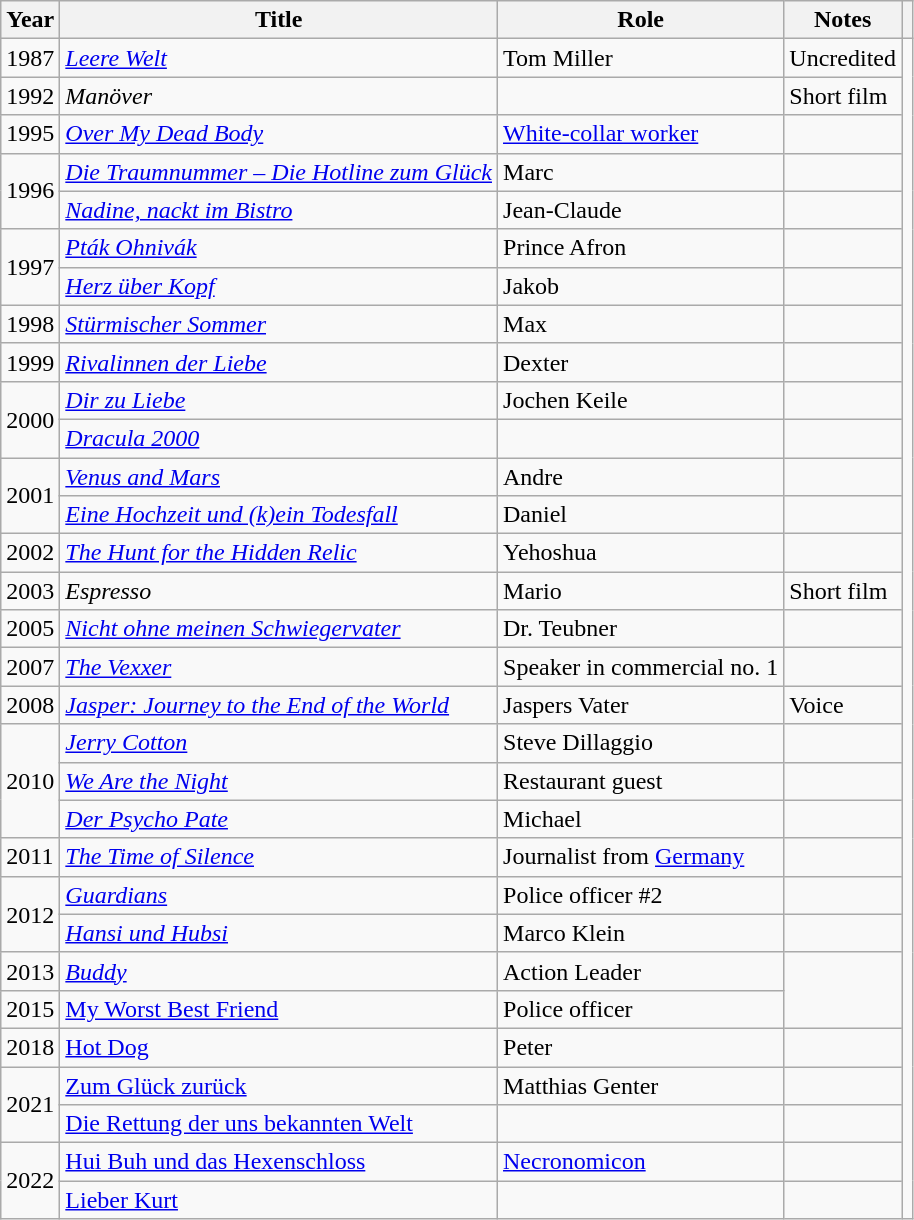<table class="wikitable plainrowheaders sortable">
<tr>
<th scope="col">Year</th>
<th scope="col">Title</th>
<th scope="col">Role</th>
<th scope="col" class="unsortable">Notes</th>
<th scope="col" class="unsortable"></th>
</tr>
<tr>
<td>1987</td>
<td><em><a href='#'>Leere Welt</a></em></td>
<td>Tom Miller</td>
<td>Uncredited</td>
<td rowspan=100></td>
</tr>
<tr>
<td>1992</td>
<td><em>Manöver</em></td>
<td></td>
<td>Short film</td>
</tr>
<tr>
<td>1995</td>
<td><em><a href='#'>Over My Dead Body</a></em></td>
<td><a href='#'>White-collar worker</a></td>
<td></td>
</tr>
<tr>
<td rowspan=2>1996</td>
<td><em><a href='#'>Die Traumnummer – Die Hotline zum Glück</a></em></td>
<td>Marc</td>
<td></td>
</tr>
<tr>
<td><em><a href='#'>Nadine, nackt im Bistro</a></em></td>
<td>Jean-Claude</td>
<td></td>
</tr>
<tr>
<td rowspan=2>1997</td>
<td><em><a href='#'>Pták Ohnivák</a></em></td>
<td>Prince Afron</td>
<td></td>
</tr>
<tr>
<td><em><a href='#'>Herz über Kopf</a></em></td>
<td>Jakob</td>
<td></td>
</tr>
<tr>
<td>1998</td>
<td><em><a href='#'>Stürmischer Sommer</a></em></td>
<td>Max</td>
<td></td>
</tr>
<tr>
<td>1999</td>
<td><em><a href='#'>Rivalinnen der Liebe</a></em></td>
<td>Dexter</td>
<td></td>
</tr>
<tr>
<td rowspan=2>2000</td>
<td><em><a href='#'>Dir zu Liebe</a></em></td>
<td>Jochen Keile</td>
<td></td>
</tr>
<tr>
<td><em><a href='#'>Dracula 2000</a></em></td>
<td></td>
<td></td>
</tr>
<tr>
<td rowspan=2>2001</td>
<td><em><a href='#'>Venus and Mars</a></em></td>
<td>Andre</td>
<td></td>
</tr>
<tr>
<td><em><a href='#'>Eine Hochzeit und (k)ein Todesfall</a></em></td>
<td>Daniel</td>
<td></td>
</tr>
<tr>
<td>2002</td>
<td><em><a href='#'>The Hunt for the Hidden Relic</a></em></td>
<td>Yehoshua</td>
<td></td>
</tr>
<tr>
<td>2003</td>
<td><em>Espresso</em></td>
<td>Mario</td>
<td>Short film</td>
</tr>
<tr>
<td>2005</td>
<td><em><a href='#'>Nicht ohne meinen Schwiegervater</a></em></td>
<td>Dr. Teubner</td>
<td></td>
</tr>
<tr>
<td>2007</td>
<td><em><a href='#'>The Vexxer</a></em></td>
<td>Speaker in commercial no. 1</td>
<td></td>
</tr>
<tr>
<td>2008</td>
<td><em><a href='#'>Jasper: Journey to the End of the World</a></em></td>
<td>Jaspers Vater</td>
<td>Voice</td>
</tr>
<tr>
<td rowspan=3>2010</td>
<td><em><a href='#'>Jerry Cotton</a></em></td>
<td>Steve Dillaggio</td>
<td></td>
</tr>
<tr>
<td><em><a href='#'>We Are the Night</a></em></td>
<td>Restaurant guest</td>
<td></td>
</tr>
<tr>
<td><em><a href='#'>Der Psycho Pate</a></em></td>
<td>Michael</td>
<td></td>
</tr>
<tr>
<td>2011</td>
<td><em><a href='#'>The Time of Silence</a></em></td>
<td>Journalist from <a href='#'>Germany</a></td>
<td></td>
</tr>
<tr>
<td rowspan=2>2012</td>
<td><em><a href='#'>Guardians</a></em></td>
<td>Police officer #2</td>
<td></td>
</tr>
<tr>
<td><em><a href='#'>Hansi und Hubsi</a></em></td>
<td>Marco Klein</td>
<td></td>
</tr>
<tr>
<td>2013</td>
<td><em><a href='#'>Buddy</a></td>
<td>Action Leader</td>
</tr>
<tr>
<td>2015</td>
<td></em><a href='#'>My Worst Best Friend</a><em></td>
<td>Police officer</td>
</tr>
<tr>
<td>2018</td>
<td></em><a href='#'>Hot Dog</a><em></td>
<td>Peter</td>
<td></td>
</tr>
<tr>
<td rowspan=2>2021</td>
<td></em><a href='#'>Zum Glück zurück</a><em></td>
<td>Matthias Genter</td>
<td></td>
</tr>
<tr>
<td></em><a href='#'>Die Rettung der uns bekannten Welt</a><em></td>
<td></td>
<td></td>
</tr>
<tr>
<td rowspan=2>2022</td>
<td></em><a href='#'>Hui Buh und das Hexenschloss</a><em></td>
<td><a href='#'>Necronomicon</a></td>
<td></td>
</tr>
<tr>
<td></em><a href='#'>Lieber Kurt</a><em></td>
<td></td>
<td></td>
</tr>
</table>
